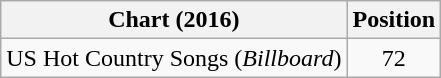<table class="wikitable">
<tr>
<th>Chart (2016)</th>
<th>Position</th>
</tr>
<tr>
<td>US Hot Country Songs (<em>Billboard</em>)</td>
<td align="center">72</td>
</tr>
</table>
